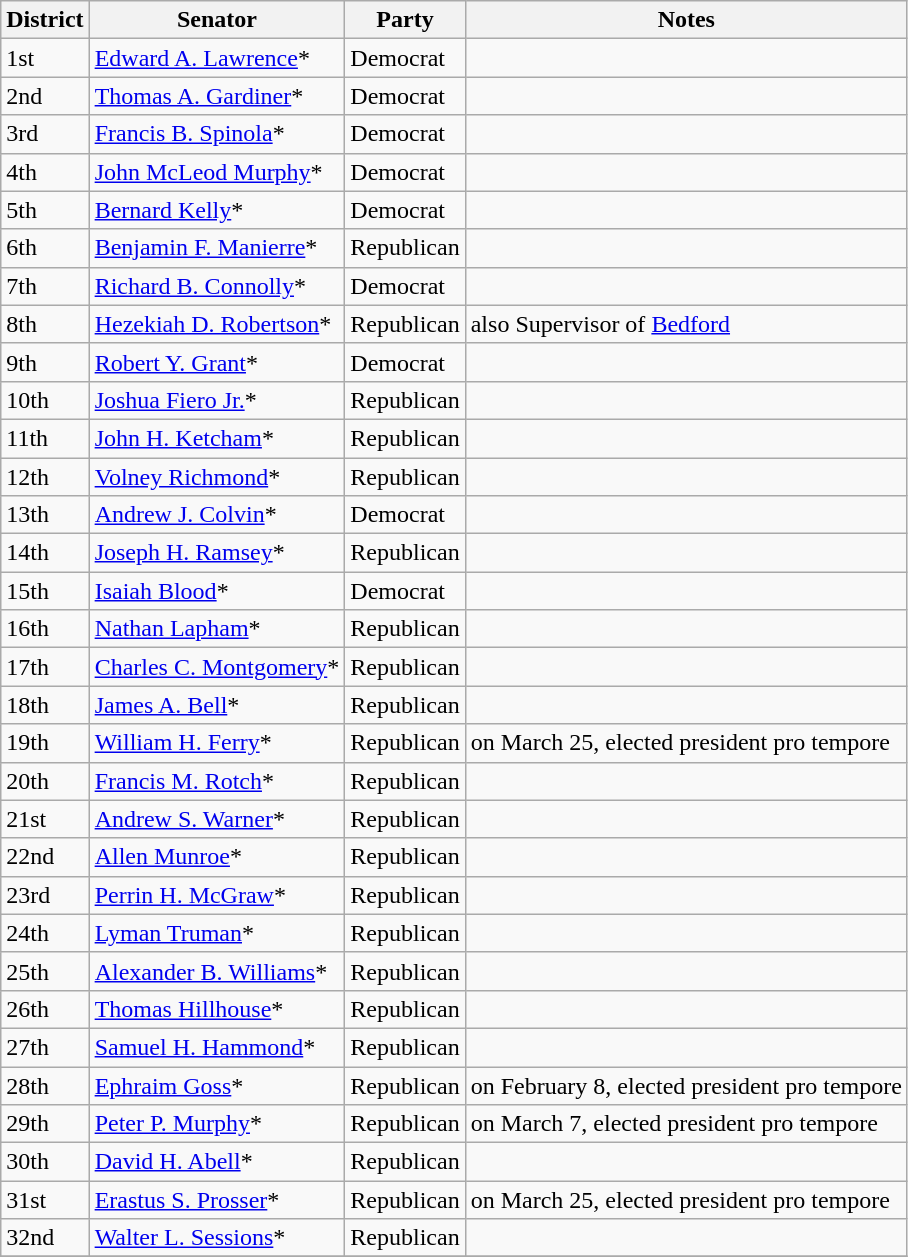<table class=wikitable>
<tr>
<th>District</th>
<th>Senator</th>
<th>Party</th>
<th>Notes</th>
</tr>
<tr>
<td>1st</td>
<td><a href='#'>Edward A. Lawrence</a>*</td>
<td>Democrat</td>
<td></td>
</tr>
<tr>
<td>2nd</td>
<td><a href='#'>Thomas A. Gardiner</a>*</td>
<td>Democrat</td>
<td></td>
</tr>
<tr>
<td>3rd</td>
<td><a href='#'>Francis B. Spinola</a>*</td>
<td>Democrat</td>
<td></td>
</tr>
<tr>
<td>4th</td>
<td><a href='#'>John McLeod Murphy</a>*</td>
<td>Democrat</td>
<td></td>
</tr>
<tr>
<td>5th</td>
<td><a href='#'>Bernard Kelly</a>*</td>
<td>Democrat</td>
<td></td>
</tr>
<tr>
<td>6th</td>
<td><a href='#'>Benjamin F. Manierre</a>*</td>
<td>Republican</td>
<td></td>
</tr>
<tr>
<td>7th</td>
<td><a href='#'>Richard B. Connolly</a>*</td>
<td>Democrat</td>
<td></td>
</tr>
<tr>
<td>8th</td>
<td><a href='#'>Hezekiah D. Robertson</a>*</td>
<td>Republican</td>
<td>also Supervisor of <a href='#'>Bedford</a></td>
</tr>
<tr>
<td>9th</td>
<td><a href='#'>Robert Y. Grant</a>*</td>
<td>Democrat</td>
<td></td>
</tr>
<tr>
<td>10th</td>
<td><a href='#'>Joshua Fiero Jr.</a>*</td>
<td>Republican</td>
<td></td>
</tr>
<tr>
<td>11th</td>
<td><a href='#'>John H. Ketcham</a>*</td>
<td>Republican</td>
<td></td>
</tr>
<tr>
<td>12th</td>
<td><a href='#'>Volney Richmond</a>*</td>
<td>Republican</td>
<td></td>
</tr>
<tr>
<td>13th</td>
<td><a href='#'>Andrew J. Colvin</a>*</td>
<td>Democrat</td>
<td></td>
</tr>
<tr>
<td>14th</td>
<td><a href='#'>Joseph H. Ramsey</a>*</td>
<td>Republican</td>
<td></td>
</tr>
<tr>
<td>15th</td>
<td><a href='#'>Isaiah Blood</a>*</td>
<td>Democrat</td>
<td></td>
</tr>
<tr>
<td>16th</td>
<td><a href='#'>Nathan Lapham</a>*</td>
<td>Republican</td>
<td></td>
</tr>
<tr>
<td>17th</td>
<td><a href='#'>Charles C. Montgomery</a>*</td>
<td>Republican</td>
<td></td>
</tr>
<tr>
<td>18th</td>
<td><a href='#'>James A. Bell</a>*</td>
<td>Republican</td>
<td></td>
</tr>
<tr>
<td>19th</td>
<td><a href='#'>William H. Ferry</a>*</td>
<td>Republican</td>
<td>on March 25, elected president pro tempore</td>
</tr>
<tr>
<td>20th</td>
<td><a href='#'>Francis M. Rotch</a>*</td>
<td>Republican</td>
<td></td>
</tr>
<tr>
<td>21st</td>
<td><a href='#'>Andrew S. Warner</a>*</td>
<td>Republican</td>
<td></td>
</tr>
<tr>
<td>22nd</td>
<td><a href='#'>Allen Munroe</a>*</td>
<td>Republican</td>
<td></td>
</tr>
<tr>
<td>23rd</td>
<td><a href='#'>Perrin H. McGraw</a>*</td>
<td>Republican</td>
<td></td>
</tr>
<tr>
<td>24th</td>
<td><a href='#'>Lyman Truman</a>*</td>
<td>Republican</td>
<td></td>
</tr>
<tr>
<td>25th</td>
<td><a href='#'>Alexander B. Williams</a>*</td>
<td>Republican</td>
<td></td>
</tr>
<tr>
<td>26th</td>
<td><a href='#'>Thomas Hillhouse</a>*</td>
<td>Republican</td>
<td></td>
</tr>
<tr>
<td>27th</td>
<td><a href='#'>Samuel H. Hammond</a>*</td>
<td>Republican</td>
<td></td>
</tr>
<tr>
<td>28th</td>
<td><a href='#'>Ephraim Goss</a>*</td>
<td>Republican</td>
<td>on February 8, elected president pro tempore</td>
</tr>
<tr>
<td>29th</td>
<td><a href='#'>Peter P. Murphy</a>*</td>
<td>Republican</td>
<td>on March 7, elected president pro tempore</td>
</tr>
<tr>
<td>30th</td>
<td><a href='#'>David H. Abell</a>*</td>
<td>Republican</td>
<td></td>
</tr>
<tr>
<td>31st</td>
<td><a href='#'>Erastus S. Prosser</a>*</td>
<td>Republican</td>
<td>on March 25, elected president pro tempore</td>
</tr>
<tr>
<td>32nd</td>
<td><a href='#'>Walter L. Sessions</a>*</td>
<td>Republican</td>
<td></td>
</tr>
<tr>
</tr>
</table>
